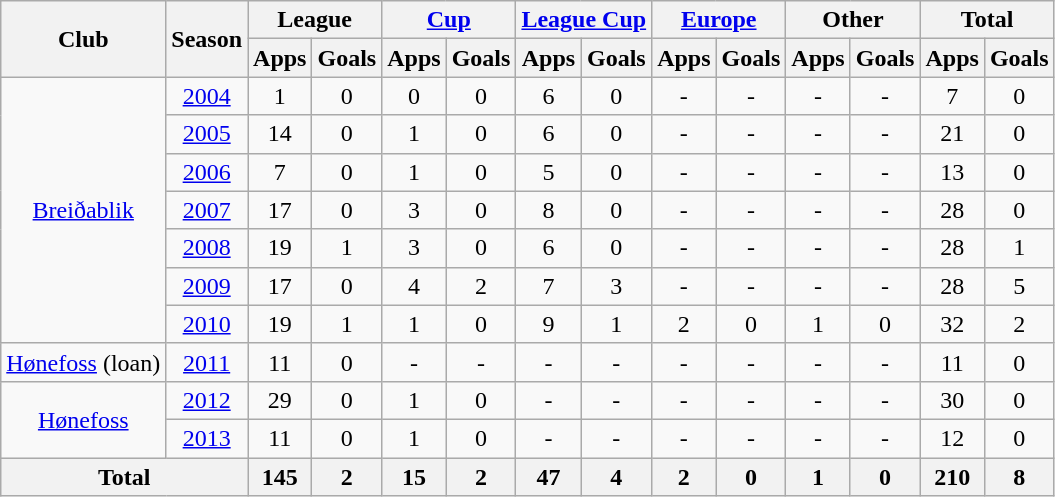<table class="wikitable" style="text-align: center;">
<tr>
<th rowspan="2">Club</th>
<th rowspan="2">Season</th>
<th colspan="2">League</th>
<th colspan="2"><a href='#'>Cup</a></th>
<th colspan="2"><a href='#'>League Cup</a></th>
<th colspan="2"><a href='#'>Europe</a></th>
<th colspan="2">Other</th>
<th colspan="2">Total</th>
</tr>
<tr>
<th>Apps</th>
<th>Goals</th>
<th>Apps</th>
<th>Goals</th>
<th>Apps</th>
<th>Goals</th>
<th>Apps</th>
<th>Goals</th>
<th>Apps</th>
<th>Goals</th>
<th>Apps</th>
<th>Goals</th>
</tr>
<tr>
<td rowspan="7" valign="center"><a href='#'>Breiðablik</a></td>
<td><a href='#'>2004</a></td>
<td>1</td>
<td>0</td>
<td>0</td>
<td>0</td>
<td>6</td>
<td>0</td>
<td>-</td>
<td>-</td>
<td>-</td>
<td>-</td>
<td>7</td>
<td>0</td>
</tr>
<tr>
<td><a href='#'>2005</a></td>
<td>14</td>
<td>0</td>
<td>1</td>
<td>0</td>
<td>6</td>
<td>0</td>
<td>-</td>
<td>-</td>
<td>-</td>
<td>-</td>
<td>21</td>
<td>0</td>
</tr>
<tr>
<td><a href='#'>2006</a></td>
<td>7</td>
<td>0</td>
<td>1</td>
<td>0</td>
<td>5</td>
<td>0</td>
<td>-</td>
<td>-</td>
<td>-</td>
<td>-</td>
<td>13</td>
<td>0</td>
</tr>
<tr>
<td><a href='#'>2007</a></td>
<td>17</td>
<td>0</td>
<td>3</td>
<td>0</td>
<td>8</td>
<td>0</td>
<td>-</td>
<td>-</td>
<td>-</td>
<td>-</td>
<td>28</td>
<td>0</td>
</tr>
<tr>
<td><a href='#'>2008</a></td>
<td>19</td>
<td>1</td>
<td>3</td>
<td>0</td>
<td>6</td>
<td>0</td>
<td>-</td>
<td>-</td>
<td>-</td>
<td>-</td>
<td>28</td>
<td>1</td>
</tr>
<tr>
<td><a href='#'>2009</a></td>
<td>17</td>
<td>0</td>
<td>4</td>
<td>2</td>
<td>7</td>
<td>3</td>
<td>-</td>
<td>-</td>
<td>-</td>
<td>-</td>
<td>28</td>
<td>5</td>
</tr>
<tr>
<td><a href='#'>2010</a></td>
<td>19</td>
<td>1</td>
<td>1</td>
<td>0</td>
<td>9</td>
<td>1</td>
<td>2</td>
<td>0</td>
<td>1</td>
<td>0</td>
<td>32</td>
<td>2</td>
</tr>
<tr>
<td rowspan="1" valign="center"><a href='#'>Hønefoss</a> (loan)</td>
<td><a href='#'>2011</a></td>
<td>11</td>
<td>0</td>
<td>-</td>
<td>-</td>
<td>-</td>
<td>-</td>
<td>-</td>
<td>-</td>
<td>-</td>
<td>-</td>
<td>11</td>
<td>0</td>
</tr>
<tr>
<td rowspan="2" valign="center"><a href='#'>Hønefoss</a></td>
<td><a href='#'>2012</a></td>
<td>29</td>
<td>0</td>
<td>1</td>
<td>0</td>
<td>-</td>
<td>-</td>
<td>-</td>
<td>-</td>
<td>-</td>
<td>-</td>
<td>30</td>
<td>0</td>
</tr>
<tr>
<td><a href='#'>2013</a></td>
<td>11</td>
<td>0</td>
<td>1</td>
<td>0</td>
<td>-</td>
<td>-</td>
<td>-</td>
<td>-</td>
<td>-</td>
<td>-</td>
<td>12</td>
<td>0</td>
</tr>
<tr>
<th colspan="2">Total</th>
<th>145</th>
<th>2</th>
<th>15</th>
<th>2</th>
<th>47</th>
<th>4</th>
<th>2</th>
<th>0</th>
<th>1</th>
<th>0</th>
<th>210</th>
<th>8</th>
</tr>
</table>
